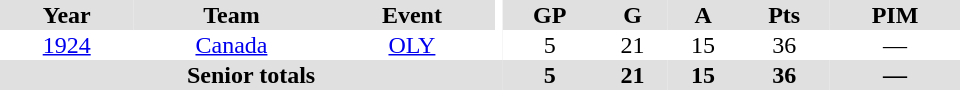<table border="0" cellpadding="1" cellspacing="0" ID="Table3" style="text-align:center; width:40em">
<tr bgcolor="#e0e0e0">
<th>Year</th>
<th>Team</th>
<th>Event</th>
<th rowspan="102" bgcolor="#ffffff"></th>
<th>GP</th>
<th>G</th>
<th>A</th>
<th>Pts</th>
<th>PIM</th>
</tr>
<tr>
<td><a href='#'>1924</a></td>
<td><a href='#'>Canada</a></td>
<td><a href='#'>OLY</a></td>
<td>5</td>
<td>21</td>
<td>15</td>
<td>36</td>
<td>—</td>
</tr>
<tr bgcolor="#e0e0e0">
<th colspan="4">Senior totals</th>
<th>5</th>
<th>21</th>
<th>15</th>
<th>36</th>
<th>—</th>
</tr>
</table>
